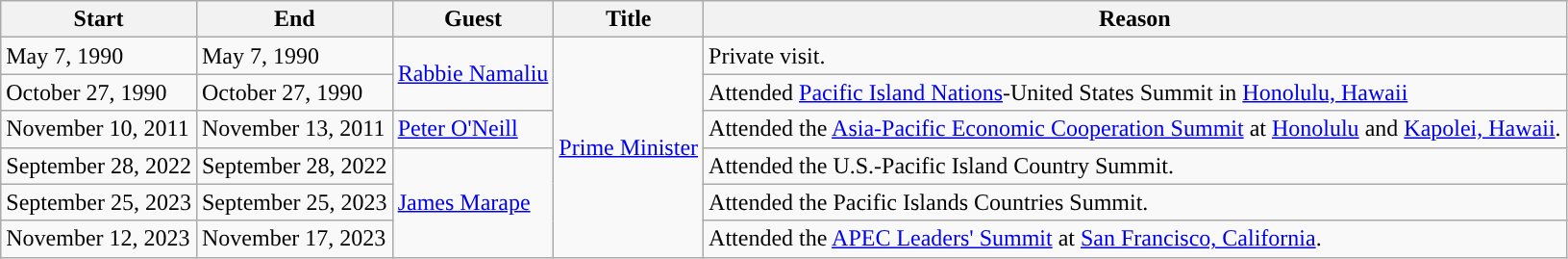<table class="wikitable sortable">
<tr>
<th>Start</th>
<th>End</th>
<th>Guest</th>
<th>Title</th>
<th>Reason</th>
</tr>
<tr>
<td>May 7, 1990</td>
<td>May 7, 1990</td>
<td rowspan=2><a href='#'>Rabbie Namaliu</a></td>
<td rowspan=6><a href='#'>Prime Minister</a></td>
<td>Private visit.</td>
</tr>
<tr>
<td>October 27, 1990</td>
<td>October 27, 1990</td>
<td>Attended <a href='#'>Pacific Island Nations</a>-United States Summit in <a href='#'>Honolulu, Hawaii</a></td>
</tr>
<tr>
<td>November 10, 2011</td>
<td>November 13, 2011</td>
<td><a href='#'>Peter O'Neill</a></td>
<td>Attended the <a href='#'>Asia-Pacific Economic Cooperation Summit</a> at <a href='#'>Honolulu</a> and <a href='#'>Kapolei, Hawaii</a>.</td>
</tr>
<tr>
<td>September 28, 2022</td>
<td>September 28, 2022</td>
<td rowspan=3><a href='#'>James Marape</a></td>
<td>Attended the U.S.-Pacific Island Country Summit.</td>
</tr>
<tr>
<td>September 25, 2023</td>
<td>September 25, 2023</td>
<td>Attended the Pacific Islands Countries Summit.</td>
</tr>
<tr>
<td>November 12, 2023</td>
<td>November 17, 2023</td>
<td>Attended the <a href='#'>APEC Leaders' Summit</a> at <a href='#'>San Francisco, California</a>.</td>
</tr>
</table>
